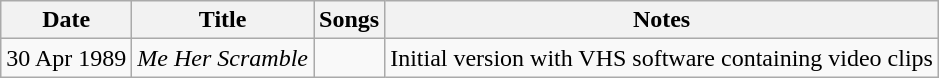<table class="wikitable">
<tr>
<th>Date</th>
<th>Title</th>
<th>Songs</th>
<th>Notes</th>
</tr>
<tr>
<td>30 Apr 1989</td>
<td><em>Me Her Scramble</em></td>
<td></td>
<td>Initial version with VHS software containing video clips</td>
</tr>
</table>
